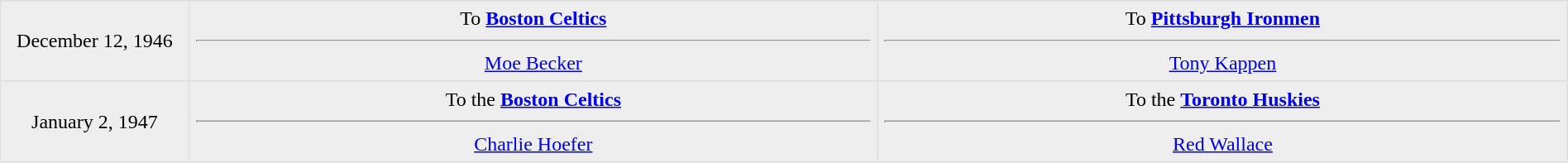<table border=1 style="border-collapse:collapse; text-align: center; width: 100%" bordercolor="#DFDFDF"  cellpadding="5">
<tr>
</tr>
<tr bgcolor="eeeeee">
<td style="width:12%">December 12, 1946<br></td>
<td style="width:44%" valign="top">To <strong><a href='#'>Boston Celtics</a></strong><hr><a href='#'>Moe Becker</a></td>
<td style="width:44%" valign="top">To <strong><a href='#'>Pittsburgh Ironmen</a></strong><hr><a href='#'>Tony Kappen</a></td>
</tr>
<tr>
</tr>
<tr bgcolor="eeeeee">
<td style="width:12%">January 2, 1947<br></td>
<td style="width:44%" valign="top">To the <strong><a href='#'>Boston Celtics</a></strong><hr><a href='#'>Charlie Hoefer</a></td>
<td style="width:44%" valign="top">To the <strong><a href='#'>Toronto Huskies</a></strong><hr><a href='#'>Red Wallace</a></td>
</tr>
</table>
